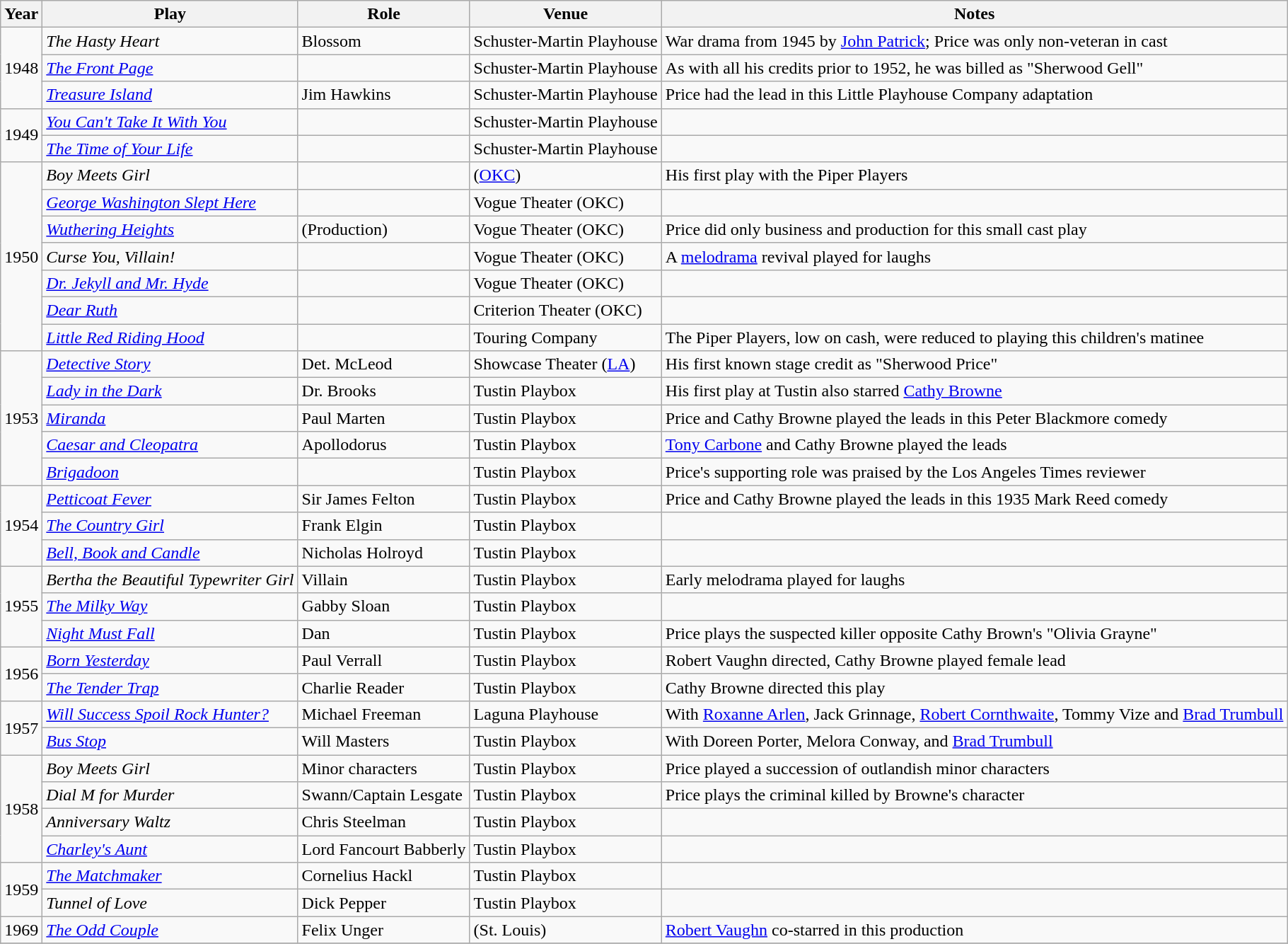<table class="wikitable sortable plainrowheaders">
<tr>
<th scope="col">Year</th>
<th scope="col">Play</th>
<th scope="col">Role</th>
<th scope="col">Venue</th>
<th scope="col">Notes</th>
</tr>
<tr>
<td rowspan=3>1948</td>
<td><em>The Hasty Heart</em></td>
<td>Blossom</td>
<td>Schuster-Martin Playhouse</td>
<td>War drama from 1945 by <a href='#'>John Patrick</a>; Price was only non-veteran in cast</td>
</tr>
<tr>
<td><em><a href='#'>The Front Page</a></em></td>
<td></td>
<td>Schuster-Martin Playhouse</td>
<td>As with all his credits prior to 1952, he was billed as "Sherwood Gell"</td>
</tr>
<tr>
<td><em><a href='#'>Treasure Island</a></em></td>
<td>Jim Hawkins</td>
<td>Schuster-Martin Playhouse</td>
<td>Price had the lead in this Little Playhouse Company adaptation</td>
</tr>
<tr>
<td rowspan=2>1949</td>
<td><em><a href='#'>You Can't Take It With You</a></em></td>
<td></td>
<td>Schuster-Martin Playhouse</td>
<td></td>
</tr>
<tr>
<td><em><a href='#'>The Time of Your Life</a></em></td>
<td></td>
<td>Schuster-Martin Playhouse</td>
<td></td>
</tr>
<tr>
<td rowspan=7>1950</td>
<td><em>Boy Meets Girl</em></td>
<td></td>
<td> (<a href='#'>OKC</a>)</td>
<td>His first play with the Piper Players</td>
</tr>
<tr>
<td><em><a href='#'>George Washington Slept Here</a></em></td>
<td></td>
<td>Vogue Theater (OKC)</td>
<td></td>
</tr>
<tr>
<td><em><a href='#'>Wuthering Heights</a></em></td>
<td>(Production)</td>
<td>Vogue Theater (OKC)</td>
<td>Price did only business and production for this small cast play</td>
</tr>
<tr>
<td><em>Curse You, Villain!</em></td>
<td></td>
<td>Vogue Theater (OKC)</td>
<td>A <a href='#'>melodrama</a> revival played for laughs</td>
</tr>
<tr>
<td><em><a href='#'>Dr. Jekyll and Mr. Hyde</a></em></td>
<td></td>
<td>Vogue Theater (OKC)</td>
<td></td>
</tr>
<tr>
<td><em><a href='#'>Dear Ruth</a></em></td>
<td></td>
<td>Criterion Theater (OKC)</td>
<td></td>
</tr>
<tr>
<td><em><a href='#'>Little Red Riding Hood</a></em></td>
<td></td>
<td>Touring Company</td>
<td>The Piper Players, low on cash, were reduced to playing this children's matinee </td>
</tr>
<tr>
<td rowspan=5>1953</td>
<td><em><a href='#'>Detective Story</a></em></td>
<td>Det. McLeod</td>
<td>Showcase Theater (<a href='#'>LA</a>)</td>
<td>His first known stage credit as "Sherwood Price"</td>
</tr>
<tr>
<td><em><a href='#'>Lady in the Dark</a></em></td>
<td>Dr. Brooks</td>
<td>Tustin Playbox</td>
<td>His first play at Tustin also starred <a href='#'>Cathy Browne</a></td>
</tr>
<tr>
<td><em><a href='#'>Miranda</a></em></td>
<td>Paul Marten</td>
<td>Tustin Playbox</td>
<td>Price and Cathy Browne played the leads in this Peter Blackmore comedy</td>
</tr>
<tr>
<td><em><a href='#'>Caesar and Cleopatra</a></em></td>
<td>Apollodorus</td>
<td>Tustin Playbox</td>
<td><a href='#'>Tony Carbone</a> and Cathy Browne played the leads</td>
</tr>
<tr>
<td><em><a href='#'>Brigadoon</a></em></td>
<td></td>
<td>Tustin Playbox</td>
<td>Price's supporting role was praised by the Los Angeles Times reviewer</td>
</tr>
<tr>
<td rowspan=3>1954</td>
<td><em><a href='#'>Petticoat Fever</a></em></td>
<td>Sir James Felton</td>
<td>Tustin Playbox</td>
<td>Price and Cathy Browne played the leads in this 1935 Mark Reed comedy</td>
</tr>
<tr>
<td><em><a href='#'>The Country Girl</a></em></td>
<td>Frank Elgin</td>
<td>Tustin Playbox</td>
<td></td>
</tr>
<tr>
<td><em><a href='#'>Bell, Book and Candle</a></em></td>
<td>Nicholas Holroyd</td>
<td>Tustin Playbox</td>
<td></td>
</tr>
<tr>
<td rowspan=3>1955</td>
<td><em>Bertha the Beautiful Typewriter Girl</em></td>
<td>Villain</td>
<td>Tustin Playbox</td>
<td>Early melodrama played for laughs</td>
</tr>
<tr>
<td><em><a href='#'>The Milky Way</a></em></td>
<td>Gabby Sloan</td>
<td>Tustin Playbox</td>
<td></td>
</tr>
<tr>
<td><em><a href='#'>Night Must Fall</a></em></td>
<td>Dan</td>
<td>Tustin Playbox</td>
<td>Price plays the suspected killer opposite Cathy Brown's "Olivia Grayne"</td>
</tr>
<tr>
<td rowspan=2>1956</td>
<td><em><a href='#'>Born Yesterday</a></em></td>
<td>Paul Verrall</td>
<td>Tustin Playbox</td>
<td>Robert Vaughn directed, Cathy Browne played female lead</td>
</tr>
<tr>
<td><em><a href='#'>The Tender Trap</a></em></td>
<td>Charlie Reader</td>
<td>Tustin Playbox</td>
<td>Cathy Browne directed this play</td>
</tr>
<tr>
<td rowspan=2>1957</td>
<td><em><a href='#'>Will Success Spoil Rock Hunter?</a></em></td>
<td>Michael Freeman</td>
<td>Laguna Playhouse</td>
<td>With <a href='#'>Roxanne Arlen</a>, Jack Grinnage, <a href='#'>Robert Cornthwaite</a>, Tommy Vize and <a href='#'>Brad Trumbull</a></td>
</tr>
<tr>
<td><em><a href='#'>Bus Stop</a></em></td>
<td>Will Masters</td>
<td>Tustin Playbox</td>
<td>With Doreen Porter, Melora Conway, and <a href='#'>Brad Trumbull</a></td>
</tr>
<tr>
<td rowspan=4>1958</td>
<td><em>Boy Meets Girl</em></td>
<td>Minor characters</td>
<td>Tustin Playbox</td>
<td>Price played a succession of outlandish minor characters</td>
</tr>
<tr>
<td><em>Dial M for Murder</em></td>
<td>Swann/Captain Lesgate</td>
<td>Tustin Playbox</td>
<td>Price plays the criminal killed by Browne's character</td>
</tr>
<tr>
<td><em>Anniversary Waltz</em></td>
<td>Chris Steelman</td>
<td>Tustin Playbox</td>
<td></td>
</tr>
<tr>
<td><em><a href='#'>Charley's Aunt</a></em></td>
<td>Lord Fancourt Babberly</td>
<td>Tustin Playbox</td>
<td></td>
</tr>
<tr>
<td rowspan=2>1959</td>
<td><em><a href='#'>The Matchmaker</a></em></td>
<td>Cornelius Hackl</td>
<td>Tustin Playbox</td>
<td></td>
</tr>
<tr>
<td><em>Tunnel of Love</em></td>
<td>Dick Pepper</td>
<td>Tustin Playbox</td>
<td></td>
</tr>
<tr>
<td>1969</td>
<td><em><a href='#'>The Odd Couple</a></em></td>
<td>Felix Unger</td>
<td>(St. Louis)</td>
<td><a href='#'>Robert Vaughn</a> co-starred in this production</td>
</tr>
<tr>
</tr>
</table>
